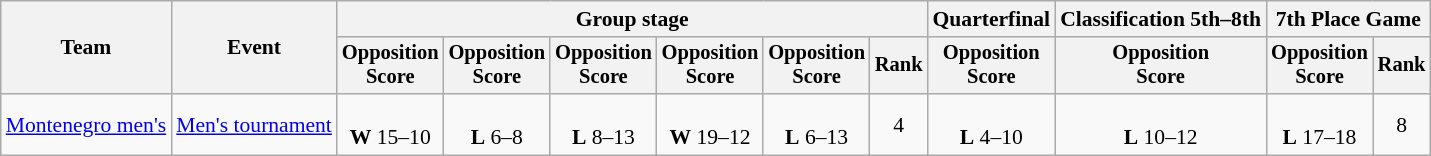<table class="wikitable" style="font-size:90%">
<tr>
<th rowspan=2>Team</th>
<th rowspan=2>Event</th>
<th colspan=6>Group stage</th>
<th>Quarterfinal</th>
<th>Classification 5th–8th</th>
<th colspan=2>7th Place Game</th>
</tr>
<tr style="font-size:95%">
<th>Opposition<br>Score</th>
<th>Opposition<br>Score</th>
<th>Opposition<br>Score</th>
<th>Opposition<br>Score</th>
<th>Opposition<br>Score</th>
<th>Rank</th>
<th>Opposition<br>Score</th>
<th>Opposition<br>Score</th>
<th>Opposition<br>Score</th>
<th>Rank</th>
</tr>
<tr align=center>
<td align=left><a href='#'>Montenegro men's</a></td>
<td align=left><a href='#'>Men's tournament</a></td>
<td><br><strong>W</strong> 15–10</td>
<td><br><strong>L</strong> 6–8</td>
<td><br><strong>L</strong> 8–13</td>
<td><br><strong>W</strong> 19–12</td>
<td><br><strong>L</strong> 6–13</td>
<td>4 <strong></strong></td>
<td><br><strong>L</strong> 4–10</td>
<td><br><strong>L</strong> 10–12</td>
<td><br><strong>L</strong> 17–18</td>
<td>8</td>
</tr>
</table>
